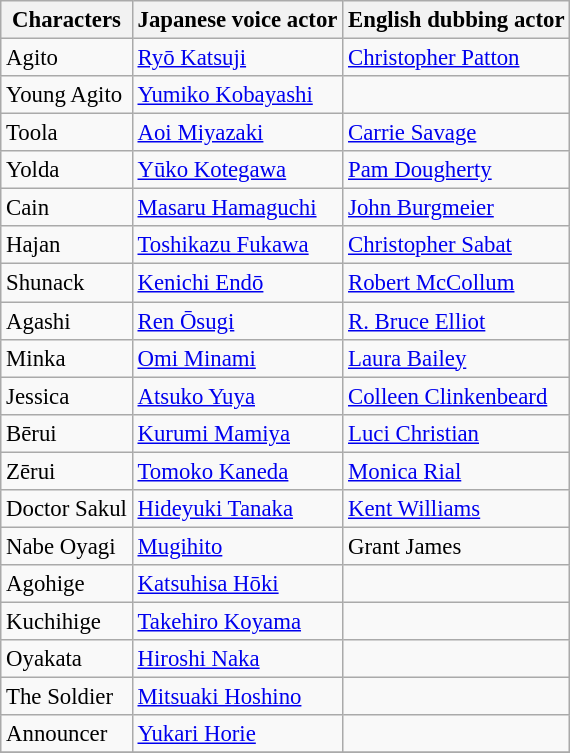<table class="wikitable" style="font-size:95%;">
<tr>
<th>Characters</th>
<th>Japanese voice actor</th>
<th>English dubbing actor</th>
</tr>
<tr>
<td>Agito</td>
<td><a href='#'>Ryō Katsuji</a></td>
<td><a href='#'>Christopher Patton</a></td>
</tr>
<tr>
<td>Young Agito</td>
<td><a href='#'>Yumiko Kobayashi</a></td>
<td></td>
</tr>
<tr>
<td>Toola</td>
<td><a href='#'>Aoi Miyazaki</a></td>
<td><a href='#'>Carrie Savage</a></td>
</tr>
<tr>
<td>Yolda</td>
<td><a href='#'>Yūko Kotegawa</a></td>
<td><a href='#'>Pam Dougherty</a></td>
</tr>
<tr>
<td>Cain</td>
<td><a href='#'>Masaru Hamaguchi</a></td>
<td><a href='#'>John Burgmeier</a></td>
</tr>
<tr>
<td>Hajan</td>
<td><a href='#'>Toshikazu Fukawa</a></td>
<td><a href='#'>Christopher Sabat</a></td>
</tr>
<tr>
<td>Shunack</td>
<td><a href='#'>Kenichi Endō</a></td>
<td><a href='#'>Robert McCollum</a></td>
</tr>
<tr>
<td>Agashi</td>
<td><a href='#'>Ren Ōsugi</a></td>
<td><a href='#'>R. Bruce Elliot</a></td>
</tr>
<tr>
<td>Minka</td>
<td><a href='#'>Omi Minami</a></td>
<td><a href='#'>Laura Bailey</a></td>
</tr>
<tr>
<td>Jessica</td>
<td><a href='#'>Atsuko Yuya</a></td>
<td><a href='#'>Colleen Clinkenbeard</a></td>
</tr>
<tr>
<td>Bērui</td>
<td><a href='#'>Kurumi Mamiya</a></td>
<td><a href='#'>Luci Christian</a></td>
</tr>
<tr>
<td>Zērui</td>
<td><a href='#'>Tomoko Kaneda</a></td>
<td><a href='#'>Monica Rial</a></td>
</tr>
<tr>
<td>Doctor Sakul</td>
<td><a href='#'>Hideyuki Tanaka</a></td>
<td><a href='#'>Kent Williams</a></td>
</tr>
<tr>
<td>Nabe Oyagi</td>
<td><a href='#'>Mugihito</a></td>
<td>Grant James</td>
</tr>
<tr>
<td>Agohige</td>
<td><a href='#'>Katsuhisa Hōki</a></td>
<td></td>
</tr>
<tr>
<td>Kuchihige</td>
<td><a href='#'>Takehiro Koyama</a></td>
<td></td>
</tr>
<tr>
<td>Oyakata</td>
<td><a href='#'>Hiroshi Naka</a></td>
<td></td>
</tr>
<tr>
<td>The Soldier</td>
<td><a href='#'>Mitsuaki Hoshino</a></td>
<td></td>
</tr>
<tr>
<td>Announcer</td>
<td><a href='#'>Yukari Horie</a></td>
<td></td>
</tr>
<tr>
</tr>
</table>
